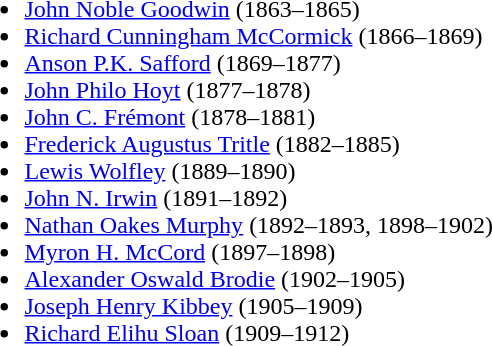<table>
<tr>
<td><br><ul><li><a href='#'>John Noble Goodwin</a> (1863–1865)</li><li><a href='#'>Richard Cunningham McCormick</a> (1866–1869)</li><li><a href='#'>Anson P.K. Safford</a> (1869–1877)</li><li><a href='#'>John Philo Hoyt</a> (1877–1878)</li><li><a href='#'>John C. Frémont</a> (1878–1881)</li><li><a href='#'>Frederick Augustus Tritle</a> (1882–1885)</li><li><a href='#'>Lewis Wolfley</a> (1889–1890)</li><li><a href='#'>John N. Irwin</a> (1891–1892)</li><li><a href='#'>Nathan Oakes Murphy</a> (1892–1893, 1898–1902)</li><li><a href='#'>Myron H. McCord</a> (1897–1898)</li><li><a href='#'>Alexander Oswald Brodie</a> (1902–1905)</li><li><a href='#'>Joseph Henry Kibbey</a> (1905–1909)</li><li><a href='#'>Richard Elihu Sloan</a> (1909–1912)</li></ul></td>
</tr>
</table>
